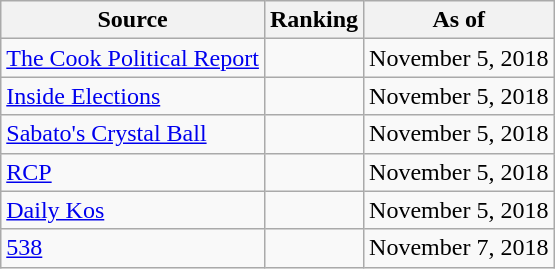<table class="wikitable" style="text-align:center">
<tr>
<th>Source</th>
<th>Ranking</th>
<th>As of</th>
</tr>
<tr>
<td align=left><a href='#'>The Cook Political Report</a></td>
<td></td>
<td>November 5, 2018</td>
</tr>
<tr>
<td align=left><a href='#'>Inside Elections</a></td>
<td></td>
<td>November 5, 2018</td>
</tr>
<tr>
<td align=left><a href='#'>Sabato's Crystal Ball</a></td>
<td></td>
<td>November 5, 2018</td>
</tr>
<tr>
<td align="left"><a href='#'>RCP</a></td>
<td></td>
<td>November 5, 2018</td>
</tr>
<tr>
<td align="left"><a href='#'>Daily Kos</a></td>
<td></td>
<td>November 5, 2018</td>
</tr>
<tr>
<td align="left"><a href='#'>538</a></td>
<td></td>
<td>November 7, 2018</td>
</tr>
</table>
